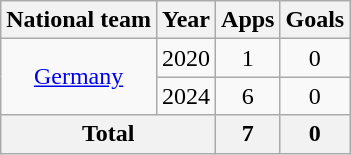<table class="wikitable" style="text-align:center">
<tr>
<th>National team</th>
<th>Year</th>
<th>Apps</th>
<th>Goals</th>
</tr>
<tr>
<td rowspan="2"><a href='#'>Germany</a></td>
<td>2020</td>
<td>1</td>
<td>0</td>
</tr>
<tr>
<td>2024</td>
<td>6</td>
<td>0</td>
</tr>
<tr>
<th colspan="2">Total</th>
<th>7</th>
<th>0</th>
</tr>
</table>
